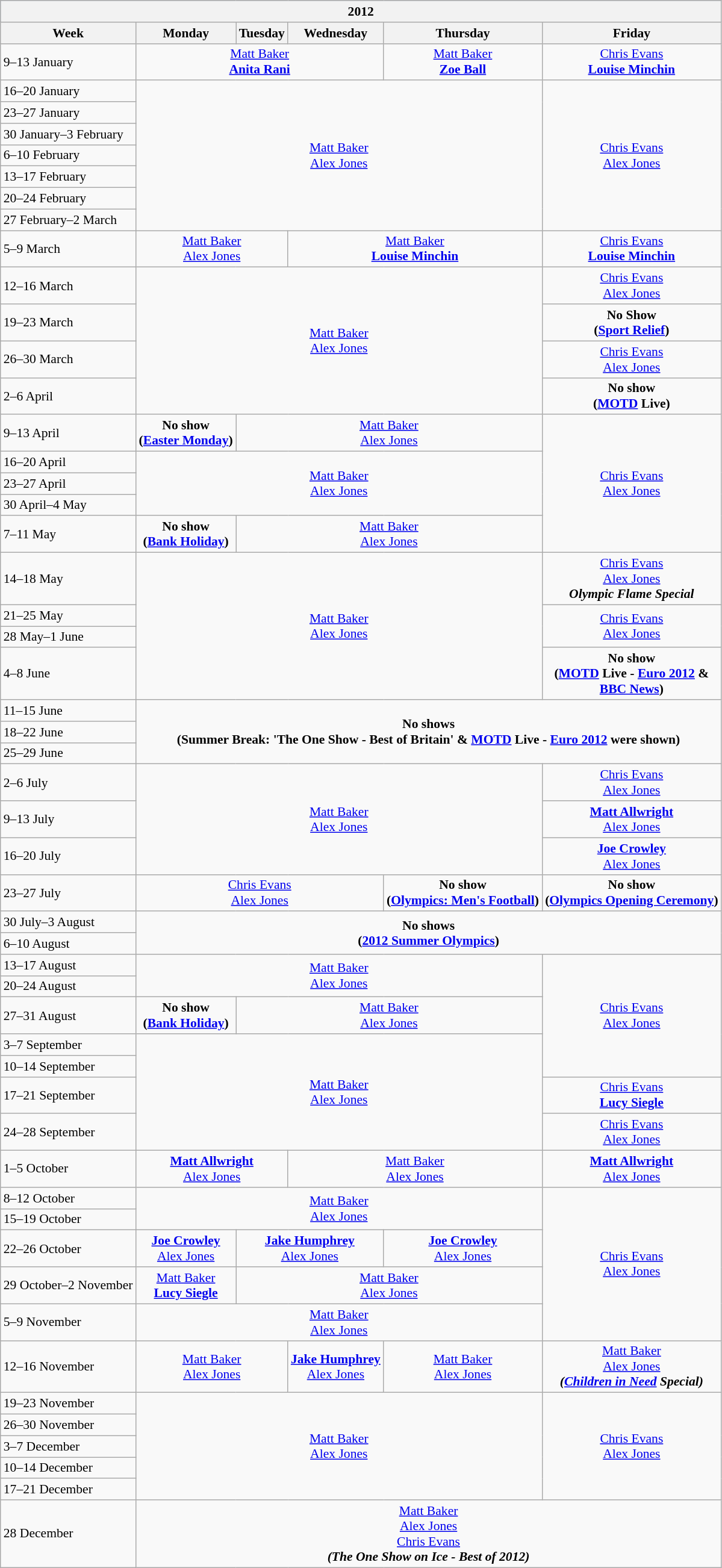<table class="wikitable mw-collapsible" style="border:1px #aaa solid; font-size:90%;">
<tr style="text-align:center; background:#b0c4de;">
<th colspan=6>2012</th>
</tr>
<tr>
<th>Week</th>
<th>Monday</th>
<th>Tuesday</th>
<th>Wednesday</th>
<th>Thursday</th>
<th>Friday</th>
</tr>
<tr>
<td>9–13 January</td>
<td colspan="3" style="text-align:center;"><a href='#'>Matt Baker</a> <br><strong><a href='#'>Anita Rani</a></strong></td>
<td style="text-align:center;"><a href='#'>Matt Baker</a> <br><strong><a href='#'>Zoe Ball</a></strong></td>
<td style="text-align:center;"><a href='#'>Chris Evans</a> <br><strong><a href='#'>Louise Minchin</a></strong></td>
</tr>
<tr>
<td>16–20 January</td>
<td rowspan="7" colspan="4" style="text-align:center;"><a href='#'>Matt Baker</a> <br><a href='#'>Alex Jones</a></td>
<td rowspan="7" style="text-align:center;"><a href='#'>Chris Evans</a> <br><a href='#'>Alex Jones</a></td>
</tr>
<tr>
<td>23–27 January</td>
</tr>
<tr>
<td>30 January–3 February</td>
</tr>
<tr>
<td>6–10 February</td>
</tr>
<tr>
<td>13–17 February</td>
</tr>
<tr>
<td>20–24 February</td>
</tr>
<tr>
<td>27 February–2 March</td>
</tr>
<tr>
<td>5–9 March</td>
<td colspan="2" style="text-align:center;"><a href='#'>Matt Baker</a> <br><a href='#'>Alex Jones</a></td>
<td colspan="2" style="text-align:center;"><a href='#'>Matt Baker</a> <br><strong><a href='#'>Louise Minchin</a></strong></td>
<td style="text-align:center;"><a href='#'>Chris Evans</a> <br><strong><a href='#'>Louise Minchin</a></strong></td>
</tr>
<tr>
<td>12–16 March</td>
<td rowspan="4" colspan="4" style="text-align:center;"><a href='#'>Matt Baker</a> <br><a href='#'>Alex Jones</a></td>
<td style="text-align:center;"><a href='#'>Chris Evans</a> <br><a href='#'>Alex Jones</a></td>
</tr>
<tr>
<td>19–23 March</td>
<td style="text-align:center;"><strong>No Show<br>(<a href='#'>Sport Relief</a>)</strong></td>
</tr>
<tr>
<td>26–30 March</td>
<td style="text-align:center;"><a href='#'>Chris Evans</a> <br><a href='#'>Alex Jones</a></td>
</tr>
<tr>
<td>2–6 April</td>
<td style="text-align:center;"><strong>No show<br>(<a href='#'>MOTD</a> Live)</strong></td>
</tr>
<tr>
<td>9–13 April</td>
<td style="text-align:center;"><strong>No show<br>(<a href='#'>Easter Monday</a>)</strong></td>
<td colspan="3" style="text-align:center;"><a href='#'>Matt Baker</a> <br><a href='#'>Alex Jones</a></td>
<td rowspan="5" style="text-align:center;"><a href='#'>Chris Evans</a> <br><a href='#'>Alex Jones</a></td>
</tr>
<tr>
<td>16–20 April</td>
<td rowspan="3" colspan="4" style="text-align:center;"><a href='#'>Matt Baker</a> <br><a href='#'>Alex Jones</a></td>
</tr>
<tr>
<td>23–27 April</td>
</tr>
<tr>
<td>30 April–4 May</td>
</tr>
<tr>
<td>7–11 May</td>
<td style="text-align:center;"><strong>No show<br>(<a href='#'>Bank Holiday</a>)</strong></td>
<td colspan="3" style="text-align:center;"><a href='#'>Matt Baker</a> <br><a href='#'>Alex Jones</a></td>
</tr>
<tr>
<td>14–18 May</td>
<td rowspan="4" colspan="4" style="text-align:center;"><a href='#'>Matt Baker</a> <br><a href='#'>Alex Jones</a></td>
<td style="text-align:center;"><a href='#'>Chris Evans</a> <br><a href='#'>Alex Jones</a> <br> <strong><em>Olympic Flame Special</em></strong></td>
</tr>
<tr>
<td>21–25 May</td>
<td rowspan="2" style="text-align:center;"><a href='#'>Chris Evans</a> <br><a href='#'>Alex Jones</a></td>
</tr>
<tr>
<td>28 May–1 June</td>
</tr>
<tr>
<td>4–8 June</td>
<td style="text-align:center;"><strong>No show<br>(<a href='#'>MOTD</a> Live - <a href='#'>Euro 2012</a> & <br><a href='#'>BBC News</a>)</strong></td>
</tr>
<tr>
<td>11–15 June</td>
<td rowspan="3" colspan="5" style="text-align:center;"><strong>No shows<br>(Summer Break: 'The One Show - Best of Britain' & <a href='#'>MOTD</a> Live - <a href='#'>Euro 2012</a> were shown)</strong></td>
</tr>
<tr>
<td>18–22 June</td>
</tr>
<tr>
<td>25–29 June</td>
</tr>
<tr>
<td>2–6 July</td>
<td rowspan="3" colspan="4" style="text-align:center;"><a href='#'>Matt Baker</a> <br><a href='#'>Alex Jones</a></td>
<td style="text-align:center;"><a href='#'>Chris Evans</a> <br><a href='#'>Alex Jones</a></td>
</tr>
<tr>
<td>9–13 July</td>
<td style="text-align:center;"><strong><a href='#'>Matt Allwright</a></strong> <br><a href='#'>Alex Jones</a></td>
</tr>
<tr>
<td>16–20 July</td>
<td style="text-align:center;"><strong><a href='#'>Joe Crowley</a></strong> <br><a href='#'>Alex Jones</a></td>
</tr>
<tr>
<td>23–27 July</td>
<td colspan="3" style="text-align:center;"><a href='#'>Chris Evans</a> <br><a href='#'>Alex Jones</a></td>
<td style="text-align:center;"><strong>No show<br>(<a href='#'>Olympics: Men's Football</a>)</strong></td>
<td style="text-align:center;"><strong>No show<br>(<a href='#'>Olympics Opening Ceremony</a>)</strong></td>
</tr>
<tr>
<td>30 July–3 August</td>
<td rowspan="2" colspan="5" style="text-align:center;"><strong>No shows<br>(<a href='#'>2012 Summer Olympics</a>)</strong></td>
</tr>
<tr>
<td>6–10 August</td>
</tr>
<tr>
<td>13–17 August</td>
<td rowspan="2" colspan="4" style="text-align:center;"><a href='#'>Matt Baker</a> <br><a href='#'>Alex Jones</a></td>
<td rowspan="5" style="text-align:center;"><a href='#'>Chris Evans</a> <br><a href='#'>Alex Jones</a></td>
</tr>
<tr>
<td>20–24 August</td>
</tr>
<tr>
<td>27–31 August</td>
<td style="text-align:center;"><strong>No show<br>(<a href='#'>Bank Holiday</a>)</strong></td>
<td colspan="3" style="text-align:center;"><a href='#'>Matt Baker</a> <br><a href='#'>Alex Jones</a></td>
</tr>
<tr>
<td>3–7 September</td>
<td rowspan="4" colspan="4" style="text-align:center;"><a href='#'>Matt Baker</a> <br><a href='#'>Alex Jones</a></td>
</tr>
<tr>
<td>10–14 September</td>
</tr>
<tr>
<td>17–21 September</td>
<td style="text-align:center;"><a href='#'>Chris Evans</a> <br><strong><a href='#'>Lucy Siegle</a></strong></td>
</tr>
<tr>
<td>24–28 September</td>
<td style="text-align:center;"><a href='#'>Chris Evans</a> <br><a href='#'>Alex Jones</a></td>
</tr>
<tr>
<td>1–5 October</td>
<td colspan="2" style="text-align:center;"><strong><a href='#'>Matt Allwright</a></strong> <br><a href='#'>Alex Jones</a></td>
<td colspan="2" style="text-align:center;"><a href='#'>Matt Baker</a> <br><a href='#'>Alex Jones</a></td>
<td style="text-align:center;"><strong><a href='#'>Matt Allwright</a></strong> <br><a href='#'>Alex Jones</a></td>
</tr>
<tr>
<td>8–12 October</td>
<td rowspan="2" colspan="4" style="text-align:center;"><a href='#'>Matt Baker</a> <br><a href='#'>Alex Jones</a></td>
<td rowspan="5" style="text-align:center;"><a href='#'>Chris Evans</a> <br><a href='#'>Alex Jones</a></td>
</tr>
<tr>
<td>15–19 October</td>
</tr>
<tr>
<td>22–26 October</td>
<td style="text-align:center;"><strong><a href='#'>Joe Crowley</a></strong> <br><a href='#'>Alex Jones</a></td>
<td colspan="2" style="text-align:center;"><strong><a href='#'>Jake Humphrey</a></strong> <br><a href='#'>Alex Jones</a></td>
<td style="text-align:center;"><strong><a href='#'>Joe Crowley</a></strong> <br><a href='#'>Alex Jones</a></td>
</tr>
<tr>
<td>29 October–2 November</td>
<td style="text-align:center;"><a href='#'>Matt Baker</a> <br><strong><a href='#'>Lucy Siegle</a></strong></td>
<td colspan="3" style="text-align:center;"><a href='#'>Matt Baker</a> <br><a href='#'>Alex Jones</a></td>
</tr>
<tr>
<td>5–9 November</td>
<td colspan="4" style="text-align:center;"><a href='#'>Matt Baker</a> <br><a href='#'>Alex Jones</a></td>
</tr>
<tr>
<td>12–16 November</td>
<td colspan="2" style="text-align:center;"><a href='#'>Matt Baker</a> <br><a href='#'>Alex Jones</a></td>
<td style="text-align:center;"><strong><a href='#'>Jake Humphrey</a></strong> <br><a href='#'>Alex Jones</a></td>
<td style="text-align:center;"><a href='#'>Matt Baker</a> <br><a href='#'>Alex Jones</a></td>
<td style="text-align:center;"><a href='#'>Matt Baker</a> <br><a href='#'>Alex Jones</a><br> <strong><em>(<a href='#'>Children in Need</a> Special)</em></strong></td>
</tr>
<tr>
<td>19–23 November</td>
<td rowspan="5" colspan="4" style="text-align:center;"><a href='#'>Matt Baker</a> <br><a href='#'>Alex Jones</a></td>
<td rowspan="5" style="text-align:center;"><a href='#'>Chris Evans</a> <br><a href='#'>Alex Jones</a></td>
</tr>
<tr>
<td>26–30 November</td>
</tr>
<tr>
<td>3–7 December</td>
</tr>
<tr>
<td>10–14 December</td>
</tr>
<tr>
<td>17–21 December</td>
</tr>
<tr>
<td>28 December</td>
<td colspan="5" style="text-align:center;"><a href='#'>Matt Baker</a> <br><a href='#'>Alex Jones</a> <br><a href='#'>Chris Evans</a> <br> <strong><em>(The One Show on Ice - Best of 2012)</em></strong></td>
</tr>
</table>
